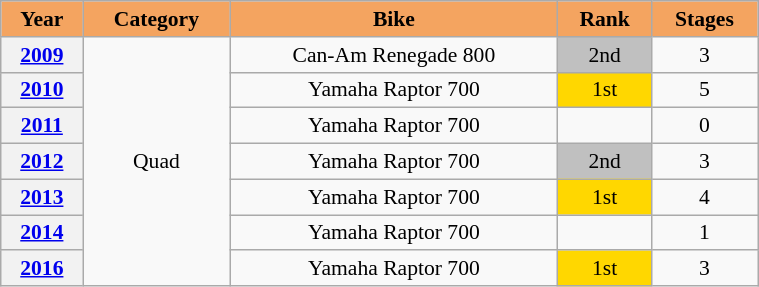<table class="wikitable" width=40% style="font-size:90%;">
<tr>
<th style="background:sandybrown">Year</th>
<th style="background:sandybrown">Category</th>
<th style="background:sandybrown">Bike</th>
<th style="background:sandybrown">Rank</th>
<th style="background:sandybrown">Stages</th>
</tr>
<tr>
<th><a href='#'>2009</a></th>
<td rowspan=7 align=center>Quad</td>
<td align="center">Can-Am Renegade 800</td>
<td align="center" bgcolor=silver>2nd</td>
<td align="center">3</td>
</tr>
<tr>
<th><a href='#'>2010</a></th>
<td align="center">Yamaha Raptor 700</td>
<td align="center" bgcolor=gold>1st</td>
<td align="center">5</td>
</tr>
<tr>
<th><a href='#'>2011</a></th>
<td align="center">Yamaha Raptor 700</td>
<td align="center"></td>
<td align="center">0</td>
</tr>
<tr>
<th><a href='#'>2012</a></th>
<td align="center">Yamaha Raptor 700</td>
<td align="center" bgcolor=silver>2nd</td>
<td align="center">3</td>
</tr>
<tr>
<th><a href='#'>2013</a></th>
<td align="center">Yamaha Raptor 700</td>
<td align="center" bgcolor=gold>1st</td>
<td align="center">4</td>
</tr>
<tr>
<th><a href='#'>2014</a></th>
<td align="center">Yamaha Raptor 700</td>
<td align="center"></td>
<td align="center">1</td>
</tr>
<tr>
<th><a href='#'>2016</a></th>
<td align="center">Yamaha Raptor 700</td>
<td align="center" bgcolor=gold>1st</td>
<td align="center">3</td>
</tr>
</table>
